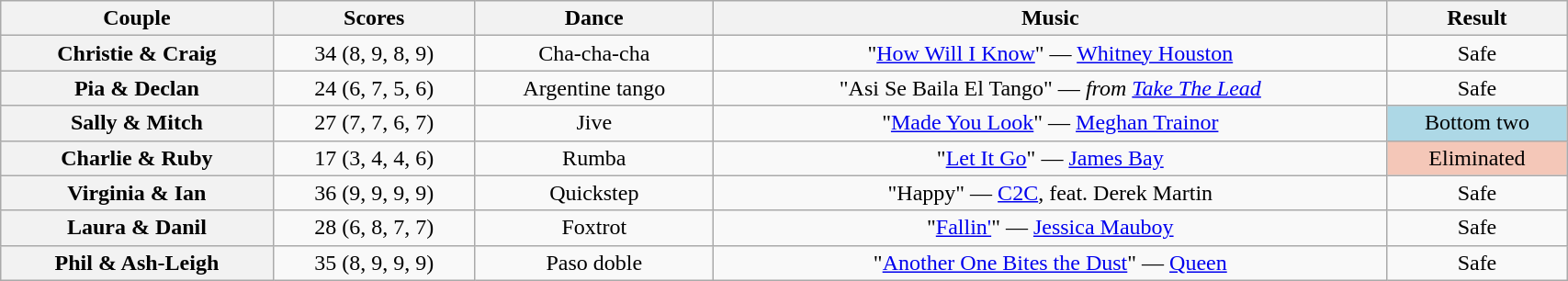<table class="wikitable sortable" style="text-align:center; width: 90%">
<tr>
<th scope="col">Couple</th>
<th scope="col">Scores</th>
<th scope="col" class="unsortable">Dance</th>
<th scope="col" class="unsortable">Music</th>
<th scope="col" class="unsortable">Result</th>
</tr>
<tr>
<th scope="row">Christie & Craig</th>
<td>34 (8, 9, 8, 9)</td>
<td>Cha-cha-cha</td>
<td>"<a href='#'>How Will I Know</a>" — <a href='#'>Whitney Houston</a></td>
<td>Safe</td>
</tr>
<tr>
<th scope="row">Pia & Declan</th>
<td>24 (6, 7, 5, 6)</td>
<td>Argentine tango</td>
<td>"Asi Se Baila El Tango" — <em>from <a href='#'>Take The Lead</a></em></td>
<td>Safe</td>
</tr>
<tr>
<th scope="row">Sally & Mitch</th>
<td>27 (7, 7, 6, 7)</td>
<td>Jive</td>
<td>"<a href='#'>Made You Look</a>" — <a href='#'>Meghan Trainor</a></td>
<td bgcolor="lightblue">Bottom two</td>
</tr>
<tr>
<th scope="row">Charlie & Ruby</th>
<td>17 (3, 4, 4, 6)</td>
<td>Rumba</td>
<td>"<a href='#'>Let It Go</a>" — <a href='#'>James Bay</a></td>
<td bgcolor="f4c7b8">Eliminated</td>
</tr>
<tr>
<th scope="row">Virginia & Ian</th>
<td>36 (9, 9, 9, 9)</td>
<td>Quickstep</td>
<td>"Happy" — <a href='#'>C2C</a>, feat. Derek Martin</td>
<td>Safe</td>
</tr>
<tr>
<th scope="row">Laura & Danil</th>
<td>28 (6, 8, 7, 7)</td>
<td>Foxtrot</td>
<td>"<a href='#'>Fallin'</a>" — <a href='#'>Jessica Mauboy</a></td>
<td>Safe</td>
</tr>
<tr>
<th scope="row">Phil & Ash-Leigh</th>
<td>35 (8, 9, 9, 9)</td>
<td>Paso doble</td>
<td>"<a href='#'>Another One Bites the Dust</a>" — <a href='#'>Queen</a></td>
<td>Safe</td>
</tr>
</table>
